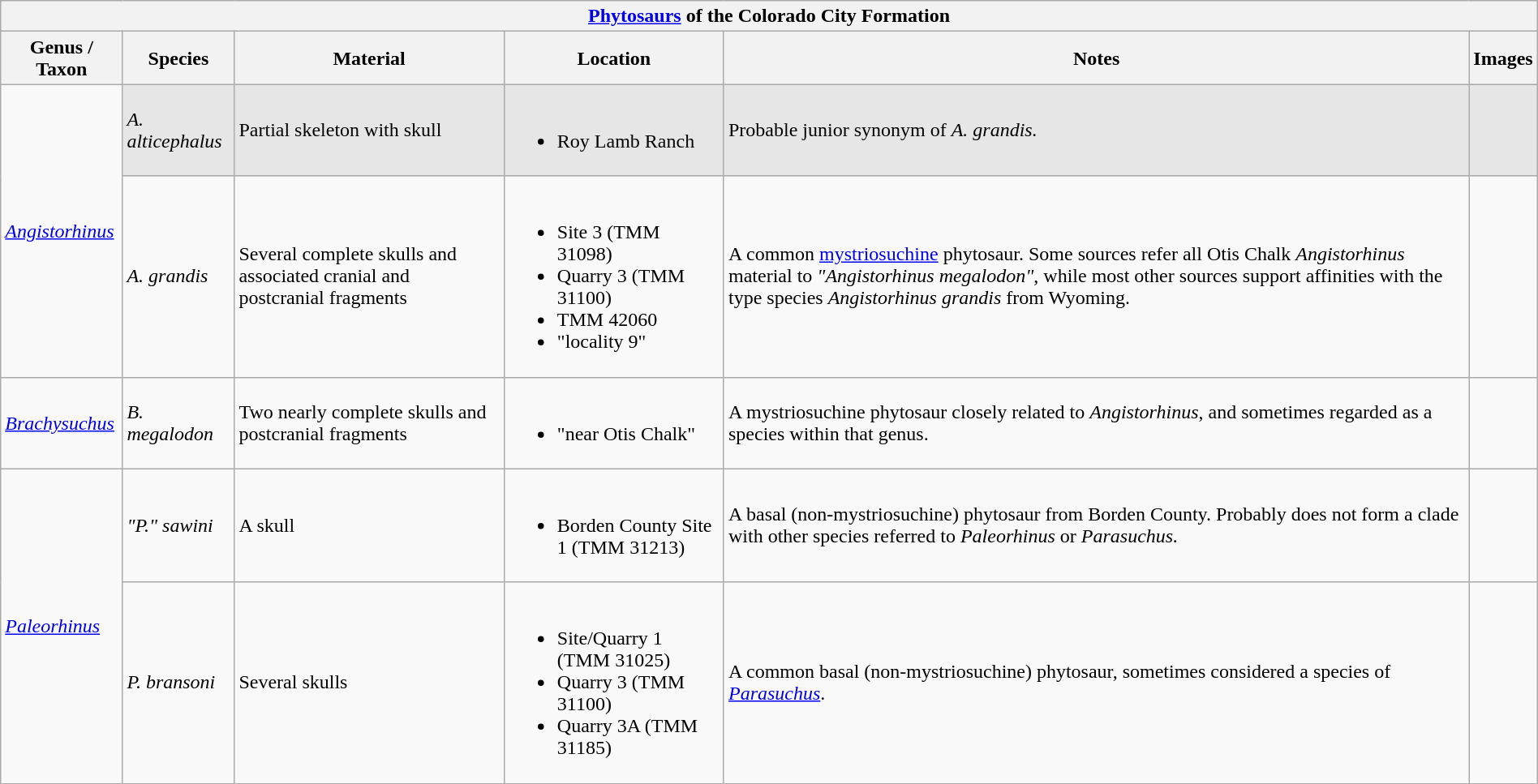<table class="wikitable" width="100%" align="center">
<tr>
<th colspan="7" align="center"><strong><a href='#'>Phytosaurs</a> of the Colorado City Formation</strong></th>
</tr>
<tr>
<th>Genus / Taxon</th>
<th>Species</th>
<th>Material</th>
<th>Location</th>
<th>Notes</th>
<th>Images</th>
</tr>
<tr>
<td rowspan="2"><em><a href='#'>Angistorhinus</a></em></td>
<td style="background:#E6E6E6;"><em>A. alticephalus</em></td>
<td style="background:#E6E6E6;">Partial skeleton with skull</td>
<td style="background:#E6E6E6;"><br><ul><li>Roy Lamb Ranch</li></ul></td>
<td style="background:#E6E6E6;">Probable junior synonym of <em>A. grandis.</em></td>
<td style="background:#E6E6E6;"></td>
</tr>
<tr>
<td><em>A. grandis</em></td>
<td>Several complete skulls and associated cranial and postcranial fragments</td>
<td><br><ul><li>Site 3 (TMM 31098)</li><li>Quarry 3 (TMM 31100)</li><li>TMM 42060</li><li>"locality 9"</li></ul></td>
<td>A common <a href='#'>mystriosuchine</a> phytosaur. Some sources refer all Otis Chalk <em>Angistorhinus</em> material to <em>"Angistorhinus megalodon"</em>, while most other sources support affinities with the type species <em>Angistorhinus grandis</em> from Wyoming.</td>
<td></td>
</tr>
<tr>
<td><em><a href='#'>Brachysuchus</a></em></td>
<td><em>B. megalodon</em></td>
<td>Two nearly complete skulls and postcranial fragments</td>
<td><br><ul><li>"near Otis Chalk"</li></ul></td>
<td>A mystriosuchine phytosaur closely related to <em>Angistorhinus</em>, and sometimes regarded as a species within that genus.</td>
<td></td>
</tr>
<tr>
<td rowspan="2"><em><a href='#'>Paleorhinus</a></em></td>
<td><em>"P." sawini</em></td>
<td>A skull</td>
<td><br><ul><li>Borden County Site 1 (TMM 31213)</li></ul></td>
<td>A basal (non-mystriosuchine) phytosaur from Borden County. Probably does not form a clade with other species referred to <em>Paleorhinus</em> or <em>Parasuchus.</em></td>
<td></td>
</tr>
<tr>
<td><em>P. bransoni</em></td>
<td>Several skulls</td>
<td><br><ul><li>Site/Quarry 1 (TMM 31025)</li><li>Quarry 3 (TMM 31100)</li><li>Quarry 3A (TMM 31185)</li></ul></td>
<td>A common basal (non-mystriosuchine) phytosaur, sometimes considered a species of <em><a href='#'>Parasuchus</a></em>.</td>
<td></td>
</tr>
</table>
